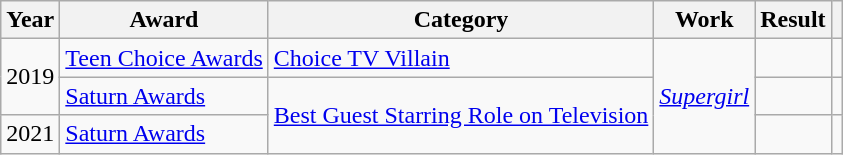<table class="wikitable sortable">
<tr>
<th>Year</th>
<th>Award</th>
<th>Category</th>
<th>Work</th>
<th>Result</th>
<th class="unsortable"></th>
</tr>
<tr>
<td rowspan="2">2019</td>
<td><a href='#'>Teen Choice Awards</a></td>
<td><a href='#'>Choice TV Villain</a></td>
<td rowspan="3"><a href='#'><em>Supergirl</em></a></td>
<td></td>
<td></td>
</tr>
<tr>
<td><a href='#'>Saturn Awards</a></td>
<td rowspan="2"><a href='#'>Best Guest Starring Role on Television</a></td>
<td></td>
<td></td>
</tr>
<tr>
<td>2021</td>
<td><a href='#'>Saturn Awards</a></td>
<td></td>
<td></td>
</tr>
</table>
